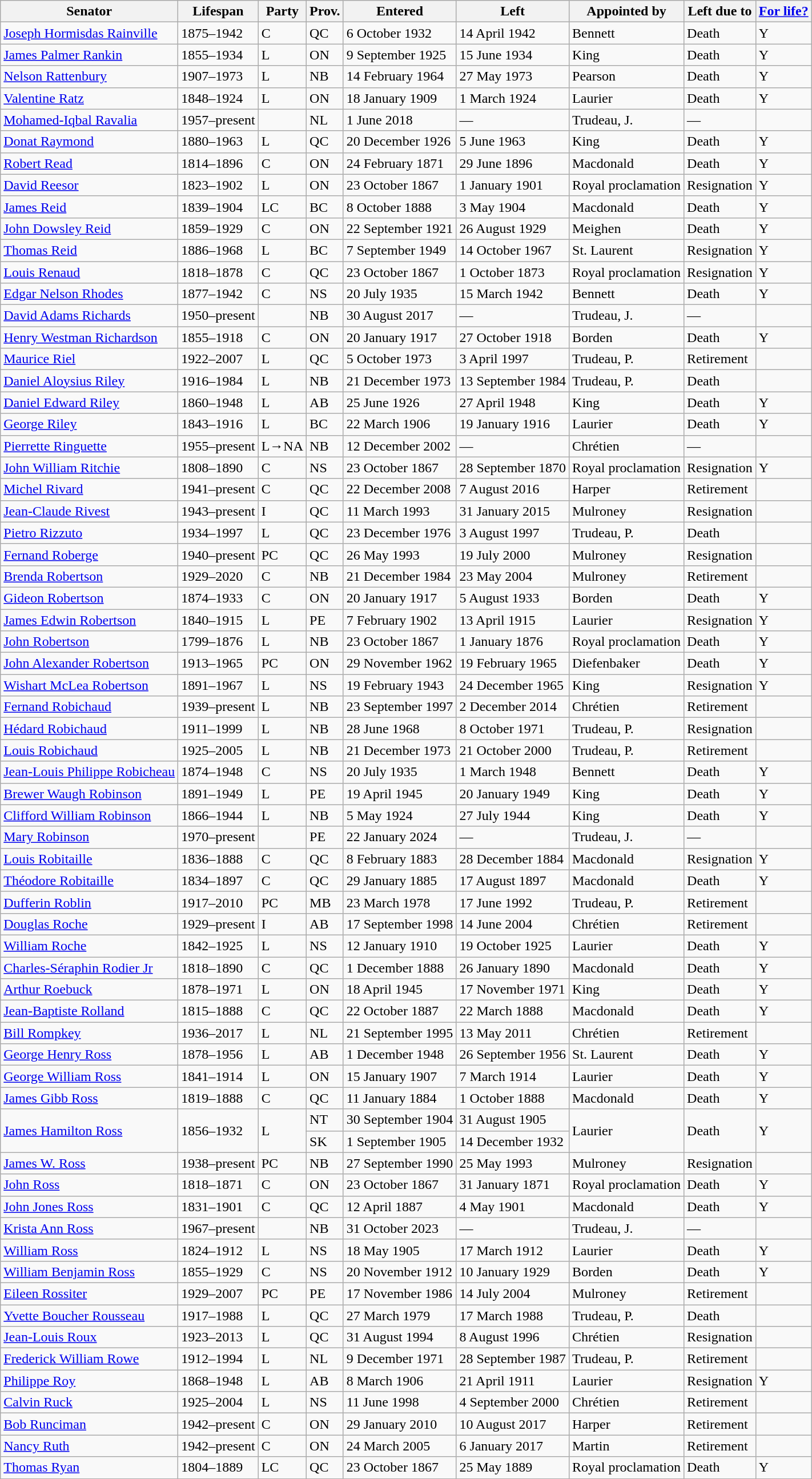<table class="wikitable sortable">
<tr>
<th>Senator</th>
<th>Lifespan</th>
<th>Party</th>
<th>Prov.</th>
<th>Entered</th>
<th data-sort-type="date">Left</th>
<th>Appointed by</th>
<th>Left due to</th>
<th><a href='#'>For life?</a></th>
</tr>
<tr>
<td><a href='#'>Joseph Hormisdas Rainville</a></td>
<td>1875–1942</td>
<td>C</td>
<td>QC</td>
<td>6 October 1932</td>
<td>14 April 1942</td>
<td>Bennett</td>
<td>Death</td>
<td>Y</td>
</tr>
<tr>
<td><a href='#'>James Palmer Rankin</a></td>
<td>1855–1934</td>
<td>L</td>
<td>ON</td>
<td>9 September 1925</td>
<td>15 June 1934</td>
<td>King</td>
<td>Death</td>
<td>Y</td>
</tr>
<tr>
<td><a href='#'>Nelson Rattenbury</a></td>
<td>1907–1973</td>
<td>L</td>
<td>NB</td>
<td>14 February 1964</td>
<td>27 May 1973</td>
<td>Pearson</td>
<td>Death</td>
<td>Y</td>
</tr>
<tr>
<td><a href='#'>Valentine Ratz</a></td>
<td>1848–1924</td>
<td>L</td>
<td>ON</td>
<td>18 January 1909</td>
<td>1 March 1924</td>
<td>Laurier</td>
<td>Death</td>
<td>Y</td>
</tr>
<tr>
<td><a href='#'>Mohamed-Iqbal Ravalia</a></td>
<td>1957–present</td>
<td></td>
<td>NL</td>
<td>1 June 2018</td>
<td>—</td>
<td>Trudeau, J.</td>
<td>—</td>
<td></td>
</tr>
<tr>
<td><a href='#'>Donat Raymond</a></td>
<td>1880–1963</td>
<td>L</td>
<td>QC</td>
<td>20 December 1926</td>
<td>5 June 1963</td>
<td>King</td>
<td>Death</td>
<td>Y</td>
</tr>
<tr>
<td><a href='#'>Robert Read</a></td>
<td>1814–1896</td>
<td>C</td>
<td>ON</td>
<td>24 February 1871</td>
<td>29 June 1896</td>
<td>Macdonald</td>
<td>Death</td>
<td>Y</td>
</tr>
<tr>
<td><a href='#'>David Reesor</a></td>
<td>1823–1902</td>
<td>L</td>
<td>ON</td>
<td>23 October 1867</td>
<td>1 January 1901</td>
<td>Royal proclamation</td>
<td>Resignation</td>
<td>Y</td>
</tr>
<tr>
<td><a href='#'>James Reid</a></td>
<td>1839–1904</td>
<td>LC</td>
<td>BC</td>
<td>8 October 1888</td>
<td>3 May 1904</td>
<td>Macdonald</td>
<td>Death</td>
<td>Y</td>
</tr>
<tr>
<td><a href='#'>John Dowsley Reid</a></td>
<td>1859–1929</td>
<td>C</td>
<td>ON</td>
<td>22 September 1921</td>
<td>26 August 1929</td>
<td>Meighen</td>
<td>Death</td>
<td>Y</td>
</tr>
<tr>
<td><a href='#'>Thomas Reid</a></td>
<td>1886–1968</td>
<td>L</td>
<td>BC</td>
<td>7 September 1949</td>
<td>14 October 1967</td>
<td>St. Laurent</td>
<td>Resignation</td>
<td>Y</td>
</tr>
<tr>
<td><a href='#'>Louis Renaud</a></td>
<td>1818–1878</td>
<td>C</td>
<td>QC</td>
<td>23 October 1867</td>
<td>1 October 1873</td>
<td>Royal proclamation</td>
<td>Resignation</td>
<td>Y</td>
</tr>
<tr>
<td><a href='#'>Edgar Nelson Rhodes</a></td>
<td>1877–1942</td>
<td>C</td>
<td>NS</td>
<td>20 July 1935</td>
<td>15 March 1942</td>
<td>Bennett</td>
<td>Death</td>
<td>Y</td>
</tr>
<tr>
<td><a href='#'>David Adams Richards</a></td>
<td>1950–present</td>
<td></td>
<td>NB</td>
<td>30 August 2017</td>
<td>—</td>
<td>Trudeau, J.</td>
<td>—</td>
<td></td>
</tr>
<tr>
<td><a href='#'>Henry Westman Richardson</a></td>
<td>1855–1918</td>
<td>C</td>
<td>ON</td>
<td>20 January 1917</td>
<td>27 October 1918</td>
<td>Borden</td>
<td>Death</td>
<td>Y</td>
</tr>
<tr>
<td><a href='#'>Maurice Riel</a></td>
<td>1922–2007</td>
<td>L</td>
<td>QC</td>
<td>5 October 1973</td>
<td>3 April 1997</td>
<td>Trudeau, P.</td>
<td>Retirement</td>
<td></td>
</tr>
<tr>
<td><a href='#'>Daniel Aloysius Riley</a></td>
<td>1916–1984</td>
<td>L</td>
<td>NB</td>
<td>21 December 1973</td>
<td>13 September 1984</td>
<td>Trudeau, P.</td>
<td>Death</td>
<td></td>
</tr>
<tr>
<td><a href='#'>Daniel Edward Riley</a></td>
<td>1860–1948</td>
<td>L</td>
<td>AB</td>
<td>25 June 1926</td>
<td>27 April 1948</td>
<td>King</td>
<td>Death</td>
<td>Y</td>
</tr>
<tr>
<td><a href='#'>George Riley</a></td>
<td>1843–1916</td>
<td>L</td>
<td>BC</td>
<td>22 March 1906</td>
<td>19 January 1916</td>
<td>Laurier</td>
<td>Death</td>
<td>Y</td>
</tr>
<tr>
<td><a href='#'>Pierrette Ringuette</a></td>
<td>1955–present</td>
<td>L→NA</td>
<td>NB</td>
<td>12 December 2002</td>
<td>—</td>
<td>Chrétien</td>
<td>—</td>
<td></td>
</tr>
<tr>
<td><a href='#'>John William Ritchie</a></td>
<td>1808–1890</td>
<td>C</td>
<td>NS</td>
<td>23 October 1867</td>
<td>28 September 1870</td>
<td>Royal proclamation</td>
<td>Resignation</td>
<td>Y</td>
</tr>
<tr>
<td><a href='#'>Michel Rivard</a></td>
<td>1941–present</td>
<td>C</td>
<td>QC</td>
<td>22 December 2008</td>
<td>7 August 2016</td>
<td>Harper</td>
<td>Retirement</td>
<td></td>
</tr>
<tr>
<td><a href='#'>Jean-Claude Rivest</a></td>
<td>1943–present</td>
<td>I</td>
<td>QC</td>
<td>11 March 1993</td>
<td>31 January 2015</td>
<td>Mulroney</td>
<td>Resignation</td>
<td></td>
</tr>
<tr>
<td><a href='#'>Pietro Rizzuto</a></td>
<td>1934–1997</td>
<td>L</td>
<td>QC</td>
<td>23 December 1976</td>
<td>3 August 1997</td>
<td>Trudeau, P.</td>
<td>Death</td>
<td></td>
</tr>
<tr>
<td><a href='#'>Fernand Roberge</a></td>
<td>1940–present</td>
<td>PC</td>
<td>QC</td>
<td>26 May 1993</td>
<td>19 July 2000</td>
<td>Mulroney</td>
<td>Resignation</td>
<td></td>
</tr>
<tr>
<td><a href='#'>Brenda Robertson</a></td>
<td>1929–2020</td>
<td>C</td>
<td>NB</td>
<td>21 December 1984</td>
<td>23 May 2004</td>
<td>Mulroney</td>
<td>Retirement</td>
<td></td>
</tr>
<tr>
<td><a href='#'>Gideon Robertson</a></td>
<td>1874–1933</td>
<td>C</td>
<td>ON</td>
<td>20 January 1917</td>
<td>5 August 1933</td>
<td>Borden</td>
<td>Death</td>
<td>Y</td>
</tr>
<tr>
<td><a href='#'>James Edwin Robertson</a></td>
<td>1840–1915</td>
<td>L</td>
<td>PE</td>
<td>7 February 1902</td>
<td>13 April 1915</td>
<td>Laurier</td>
<td>Resignation</td>
<td>Y</td>
</tr>
<tr>
<td><a href='#'>John Robertson</a></td>
<td>1799–1876</td>
<td>L</td>
<td>NB</td>
<td>23 October 1867</td>
<td>1 January 1876</td>
<td>Royal proclamation</td>
<td>Death</td>
<td>Y</td>
</tr>
<tr>
<td><a href='#'>John Alexander Robertson</a></td>
<td>1913–1965</td>
<td>PC</td>
<td>ON</td>
<td>29 November 1962</td>
<td>19 February 1965</td>
<td>Diefenbaker</td>
<td>Death</td>
<td>Y</td>
</tr>
<tr>
<td><a href='#'>Wishart McLea Robertson</a></td>
<td>1891–1967</td>
<td>L</td>
<td>NS</td>
<td>19 February 1943</td>
<td>24 December 1965</td>
<td>King</td>
<td>Resignation</td>
<td>Y</td>
</tr>
<tr>
<td><a href='#'>Fernand Robichaud</a></td>
<td>1939–present</td>
<td>L</td>
<td>NB</td>
<td>23 September 1997</td>
<td>2 December 2014</td>
<td>Chrétien</td>
<td>Retirement</td>
<td></td>
</tr>
<tr>
<td><a href='#'>Hédard Robichaud</a></td>
<td>1911–1999</td>
<td>L</td>
<td>NB</td>
<td>28 June 1968</td>
<td>8 October 1971</td>
<td>Trudeau, P.</td>
<td>Resignation</td>
<td></td>
</tr>
<tr>
<td><a href='#'>Louis Robichaud</a></td>
<td>1925–2005</td>
<td>L</td>
<td>NB</td>
<td>21 December 1973</td>
<td>21 October 2000</td>
<td>Trudeau, P.</td>
<td>Retirement</td>
<td></td>
</tr>
<tr>
<td><a href='#'>Jean-Louis Philippe Robicheau</a></td>
<td>1874–1948</td>
<td>C</td>
<td>NS</td>
<td>20 July 1935</td>
<td>1 March 1948</td>
<td>Bennett</td>
<td>Death</td>
<td>Y</td>
</tr>
<tr>
<td><a href='#'>Brewer Waugh Robinson</a></td>
<td>1891–1949</td>
<td>L</td>
<td>PE</td>
<td>19 April 1945</td>
<td>20 January 1949</td>
<td>King</td>
<td>Death</td>
<td>Y</td>
</tr>
<tr>
<td><a href='#'>Clifford William Robinson</a></td>
<td>1866–1944</td>
<td>L</td>
<td>NB</td>
<td>5 May 1924</td>
<td>27 July 1944</td>
<td>King</td>
<td>Death</td>
<td>Y</td>
</tr>
<tr>
<td><a href='#'>Mary Robinson</a></td>
<td>1970–present</td>
<td></td>
<td>PE</td>
<td>22 January 2024</td>
<td>—</td>
<td>Trudeau, J.</td>
<td>—</td>
<td></td>
</tr>
<tr>
<td><a href='#'>Louis Robitaille</a></td>
<td>1836–1888</td>
<td>C</td>
<td>QC</td>
<td>8 February 1883</td>
<td>28 December 1884</td>
<td>Macdonald</td>
<td>Resignation</td>
<td>Y</td>
</tr>
<tr>
<td><a href='#'>Théodore Robitaille</a></td>
<td>1834–1897</td>
<td>C</td>
<td>QC</td>
<td>29 January 1885</td>
<td>17 August 1897</td>
<td>Macdonald</td>
<td>Death</td>
<td>Y</td>
</tr>
<tr>
<td><a href='#'>Dufferin Roblin</a></td>
<td>1917–2010</td>
<td>PC</td>
<td>MB</td>
<td>23 March 1978</td>
<td>17 June 1992</td>
<td>Trudeau, P.</td>
<td>Retirement</td>
<td></td>
</tr>
<tr>
<td><a href='#'>Douglas Roche</a></td>
<td>1929–present</td>
<td>I</td>
<td>AB</td>
<td>17 September 1998</td>
<td>14 June 2004</td>
<td>Chrétien</td>
<td>Retirement</td>
<td></td>
</tr>
<tr>
<td><a href='#'>William Roche</a></td>
<td>1842–1925</td>
<td>L</td>
<td>NS</td>
<td>12 January 1910</td>
<td>19 October 1925</td>
<td>Laurier</td>
<td>Death</td>
<td>Y</td>
</tr>
<tr>
<td><a href='#'>Charles-Séraphin Rodier Jr</a></td>
<td>1818–1890</td>
<td>C</td>
<td>QC</td>
<td>1 December 1888</td>
<td>26 January 1890</td>
<td>Macdonald</td>
<td>Death</td>
<td>Y</td>
</tr>
<tr>
<td><a href='#'>Arthur Roebuck</a></td>
<td>1878–1971</td>
<td>L</td>
<td>ON</td>
<td>18 April 1945</td>
<td>17 November 1971</td>
<td>King</td>
<td>Death</td>
<td>Y</td>
</tr>
<tr>
<td><a href='#'>Jean-Baptiste Rolland</a></td>
<td>1815–1888</td>
<td>C</td>
<td>QC</td>
<td>22 October 1887</td>
<td>22 March 1888</td>
<td>Macdonald</td>
<td>Death</td>
<td>Y</td>
</tr>
<tr>
<td><a href='#'>Bill Rompkey</a></td>
<td>1936–2017</td>
<td>L</td>
<td>NL</td>
<td>21 September 1995</td>
<td>13 May 2011</td>
<td>Chrétien</td>
<td>Retirement</td>
<td></td>
</tr>
<tr>
<td><a href='#'>George Henry Ross</a></td>
<td>1878–1956</td>
<td>L</td>
<td>AB</td>
<td>1 December 1948</td>
<td>26 September 1956</td>
<td>St. Laurent</td>
<td>Death</td>
<td>Y</td>
</tr>
<tr>
<td><a href='#'>George William Ross</a></td>
<td>1841–1914</td>
<td>L</td>
<td>ON</td>
<td>15 January 1907</td>
<td>7 March 1914</td>
<td>Laurier</td>
<td>Death</td>
<td>Y</td>
</tr>
<tr>
<td><a href='#'>James Gibb Ross</a></td>
<td>1819–1888</td>
<td>C</td>
<td>QC</td>
<td>11 January 1884</td>
<td>1 October 1888</td>
<td>Macdonald</td>
<td>Death</td>
<td>Y</td>
</tr>
<tr>
<td rowspan="2"><a href='#'>James Hamilton Ross</a></td>
<td rowspan="2">1856–1932</td>
<td rowspan="2">L</td>
<td>NT</td>
<td>30 September 1904</td>
<td>31 August 1905</td>
<td rowspan="2">Laurier</td>
<td rowspan="2">Death</td>
<td rowspan="2">Y</td>
</tr>
<tr>
<td>SK</td>
<td>1 September 1905</td>
<td>14 December 1932</td>
</tr>
<tr>
<td><a href='#'>James W. Ross</a></td>
<td>1938–present</td>
<td>PC</td>
<td>NB</td>
<td>27 September 1990</td>
<td>25 May 1993</td>
<td>Mulroney</td>
<td>Resignation</td>
<td></td>
</tr>
<tr>
<td><a href='#'>John Ross</a></td>
<td>1818–1871</td>
<td>C</td>
<td>ON</td>
<td>23 October 1867</td>
<td>31 January 1871</td>
<td>Royal proclamation</td>
<td>Death</td>
<td>Y</td>
</tr>
<tr>
<td><a href='#'>John Jones Ross</a></td>
<td>1831–1901</td>
<td>C</td>
<td>QC</td>
<td>12 April 1887</td>
<td>4 May 1901</td>
<td>Macdonald</td>
<td>Death</td>
<td>Y</td>
</tr>
<tr>
<td><a href='#'>Krista Ann Ross</a></td>
<td>1967–present</td>
<td></td>
<td>NB</td>
<td>31 October 2023</td>
<td>—</td>
<td>Trudeau, J.</td>
<td>—</td>
<td></td>
</tr>
<tr>
<td><a href='#'>William Ross</a></td>
<td>1824–1912</td>
<td>L</td>
<td>NS</td>
<td>18 May 1905</td>
<td>17 March 1912</td>
<td>Laurier</td>
<td>Death</td>
<td>Y</td>
</tr>
<tr>
<td><a href='#'>William Benjamin Ross</a></td>
<td>1855–1929</td>
<td>C</td>
<td>NS</td>
<td>20 November 1912</td>
<td>10 January 1929</td>
<td>Borden</td>
<td>Death</td>
<td>Y</td>
</tr>
<tr>
<td><a href='#'>Eileen Rossiter</a></td>
<td>1929–2007</td>
<td>PC</td>
<td>PE</td>
<td>17 November 1986</td>
<td>14 July 2004</td>
<td>Mulroney</td>
<td>Retirement</td>
<td></td>
</tr>
<tr>
<td><a href='#'>Yvette Boucher Rousseau</a></td>
<td>1917–1988</td>
<td>L</td>
<td>QC</td>
<td>27 March 1979</td>
<td>17 March 1988</td>
<td>Trudeau, P.</td>
<td>Death</td>
<td></td>
</tr>
<tr>
<td><a href='#'>Jean-Louis Roux</a></td>
<td>1923–2013</td>
<td>L</td>
<td>QC</td>
<td>31 August 1994</td>
<td>8 August 1996</td>
<td>Chrétien</td>
<td>Resignation</td>
<td></td>
</tr>
<tr>
<td><a href='#'>Frederick William Rowe</a></td>
<td>1912–1994</td>
<td>L</td>
<td>NL</td>
<td>9 December 1971</td>
<td>28 September 1987</td>
<td>Trudeau, P.</td>
<td>Retirement</td>
<td></td>
</tr>
<tr>
<td><a href='#'>Philippe Roy</a></td>
<td>1868–1948</td>
<td>L</td>
<td>AB</td>
<td>8 March 1906</td>
<td>21 April 1911</td>
<td>Laurier</td>
<td>Resignation</td>
<td>Y</td>
</tr>
<tr>
<td><a href='#'>Calvin Ruck</a></td>
<td>1925–2004</td>
<td>L</td>
<td>NS</td>
<td>11 June 1998</td>
<td>4 September 2000</td>
<td>Chrétien</td>
<td>Retirement</td>
<td></td>
</tr>
<tr>
<td><a href='#'>Bob Runciman</a></td>
<td>1942–present</td>
<td>C</td>
<td>ON</td>
<td>29 January 2010</td>
<td>10 August 2017</td>
<td>Harper</td>
<td>Retirement</td>
<td></td>
</tr>
<tr>
<td><a href='#'>Nancy Ruth</a></td>
<td>1942–present</td>
<td>C</td>
<td>ON</td>
<td>24 March 2005</td>
<td>6 January 2017</td>
<td>Martin</td>
<td>Retirement</td>
<td></td>
</tr>
<tr>
<td><a href='#'>Thomas Ryan</a></td>
<td>1804–1889</td>
<td>LC</td>
<td>QC</td>
<td>23 October 1867</td>
<td>25 May 1889</td>
<td>Royal proclamation</td>
<td>Death</td>
<td>Y</td>
</tr>
</table>
